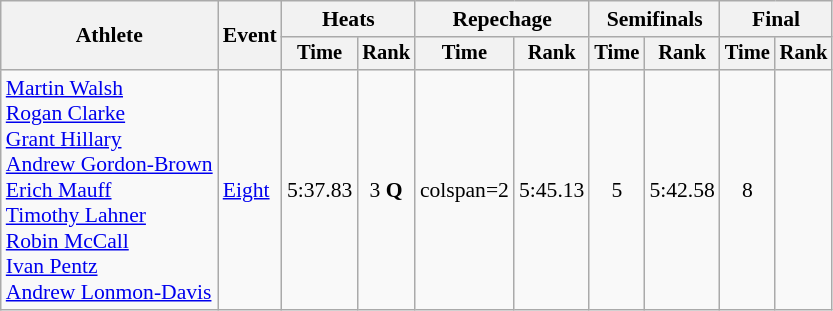<table class="wikitable" style="font-size:90%">
<tr>
<th rowspan="2">Athlete</th>
<th rowspan="2">Event</th>
<th colspan="2">Heats</th>
<th colspan="2">Repechage</th>
<th colspan="2">Semifinals</th>
<th colspan="2">Final</th>
</tr>
<tr style="font-size:95%">
<th>Time</th>
<th>Rank</th>
<th>Time</th>
<th>Rank</th>
<th>Time</th>
<th>Rank</th>
<th>Time</th>
<th>Rank</th>
</tr>
<tr align=center>
<td align=left><a href='#'>Martin Walsh</a><br><a href='#'>Rogan Clarke</a><br><a href='#'>Grant Hillary</a><br><a href='#'>Andrew Gordon-Brown</a><br><a href='#'>Erich Mauff</a><br><a href='#'>Timothy Lahner</a><br><a href='#'>Robin McCall</a><br><a href='#'>Ivan Pentz</a><br><a href='#'>Andrew Lonmon-Davis</a></td>
<td align=left><a href='#'>Eight</a></td>
<td>5:37.83</td>
<td>3 <strong>Q</strong></td>
<td>colspan=2 </td>
<td>5:45.13</td>
<td>5</td>
<td>5:42.58</td>
<td>8</td>
</tr>
</table>
